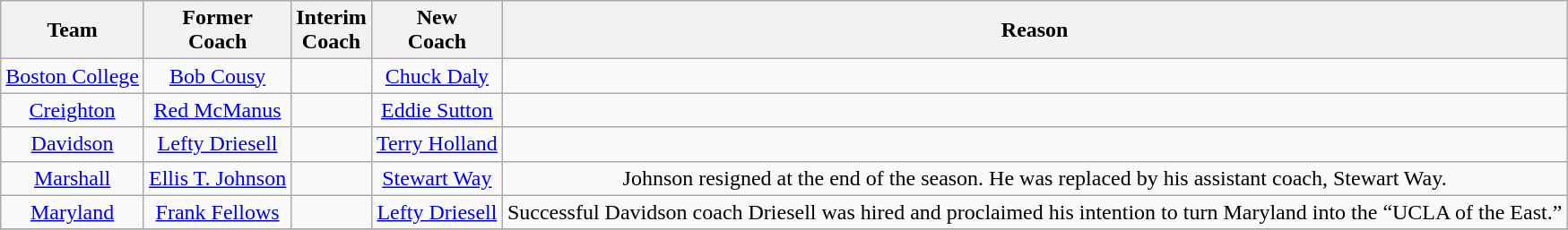<table class="wikitable" style="text-align:center;">
<tr>
<th>Team</th>
<th>Former<br>Coach</th>
<th>Interim<br>Coach</th>
<th>New<br>Coach</th>
<th>Reason</th>
</tr>
<tr>
<td><a href='#'>Boston College</a></td>
<td><a href='#'>Bob Cousy</a></td>
<td></td>
<td><a href='#'>Chuck Daly</a></td>
<td></td>
</tr>
<tr>
<td><a href='#'>Creighton</a></td>
<td><a href='#'>Red McManus</a></td>
<td></td>
<td><a href='#'>Eddie Sutton</a></td>
<td></td>
</tr>
<tr>
<td><a href='#'>Davidson</a></td>
<td><a href='#'>Lefty Driesell</a></td>
<td></td>
<td><a href='#'>Terry Holland</a></td>
<td></td>
</tr>
<tr>
<td><a href='#'>Marshall</a></td>
<td><a href='#'>Ellis T. Johnson</a></td>
<td></td>
<td><a href='#'>Stewart Way</a></td>
<td>Johnson resigned at the end of the season. He was replaced by his assistant coach, Stewart Way.</td>
</tr>
<tr>
<td><a href='#'>Maryland</a></td>
<td><a href='#'>Frank Fellows</a></td>
<td></td>
<td><a href='#'>Lefty Driesell</a></td>
<td>Successful Davidson coach Driesell was hired and proclaimed his intention to turn Maryland into the “UCLA of the East.”</td>
</tr>
<tr>
</tr>
</table>
